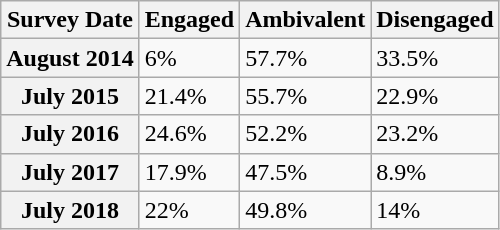<table class="wikitable">
<tr>
<th>Survey Date</th>
<th>Engaged</th>
<th>Ambivalent</th>
<th>Disengaged</th>
</tr>
<tr>
<th>August 2014</th>
<td>6%</td>
<td>57.7%</td>
<td>33.5%</td>
</tr>
<tr>
<th>July 2015</th>
<td>21.4%</td>
<td>55.7%</td>
<td>22.9%</td>
</tr>
<tr>
<th>July 2016</th>
<td>24.6%</td>
<td>52.2%</td>
<td>23.2%</td>
</tr>
<tr>
<th>July 2017</th>
<td>17.9%</td>
<td>47.5%</td>
<td>8.9%</td>
</tr>
<tr>
<th>July 2018</th>
<td>22%</td>
<td>49.8%</td>
<td>14%</td>
</tr>
</table>
